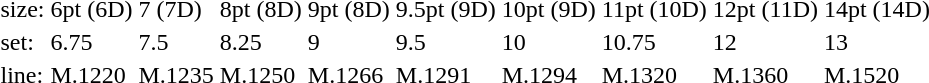<table style="margin-left:40px;">
<tr>
<td>size:</td>
<td>6pt (6D)</td>
<td>7 (7D)</td>
<td>8pt (8D)</td>
<td>9pt (8D)</td>
<td>9.5pt (9D)</td>
<td>10pt (9D)</td>
<td>11pt (10D)</td>
<td>12pt (11D)</td>
<td>14pt (14D)</td>
</tr>
<tr>
<td>set:</td>
<td>6.75</td>
<td>7.5</td>
<td>8.25</td>
<td>9</td>
<td>9.5</td>
<td>10</td>
<td>10.75</td>
<td>12</td>
<td>13</td>
</tr>
<tr>
<td>line:</td>
<td>M.1220</td>
<td>M.1235</td>
<td>M.1250</td>
<td>M.1266</td>
<td>M.1291</td>
<td>M.1294</td>
<td>M.1320</td>
<td>M.1360</td>
<td>M.1520</td>
</tr>
</table>
